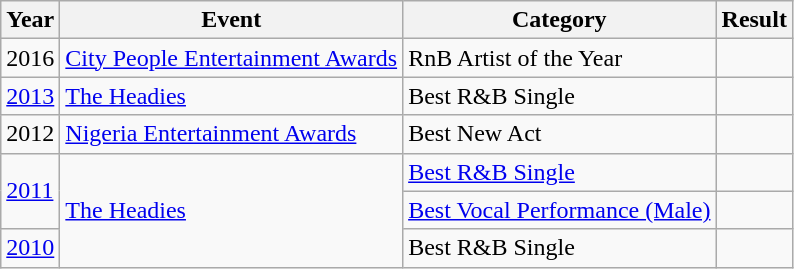<table class="wikitable">
<tr>
<th>Year</th>
<th>Event</th>
<th>Category</th>
<th>Result</th>
</tr>
<tr>
<td>2016</td>
<td><a href='#'>City People Entertainment Awards</a></td>
<td>RnB Artist of the Year</td>
<td></td>
</tr>
<tr>
<td><a href='#'>2013</a></td>
<td><a href='#'>The Headies</a></td>
<td>Best R&B Single</td>
<td></td>
</tr>
<tr>
<td>2012</td>
<td><a href='#'>Nigeria Entertainment Awards</a></td>
<td>Best New Act</td>
<td></td>
</tr>
<tr>
<td rowspan="2"><a href='#'>2011</a></td>
<td rowspan="3"><a href='#'>The Headies</a></td>
<td><a href='#'>Best R&B Single</a></td>
<td></td>
</tr>
<tr>
<td><a href='#'>Best Vocal Performance (Male)</a></td>
<td></td>
</tr>
<tr>
<td><a href='#'>2010</a></td>
<td>Best R&B Single</td>
<td></td>
</tr>
</table>
